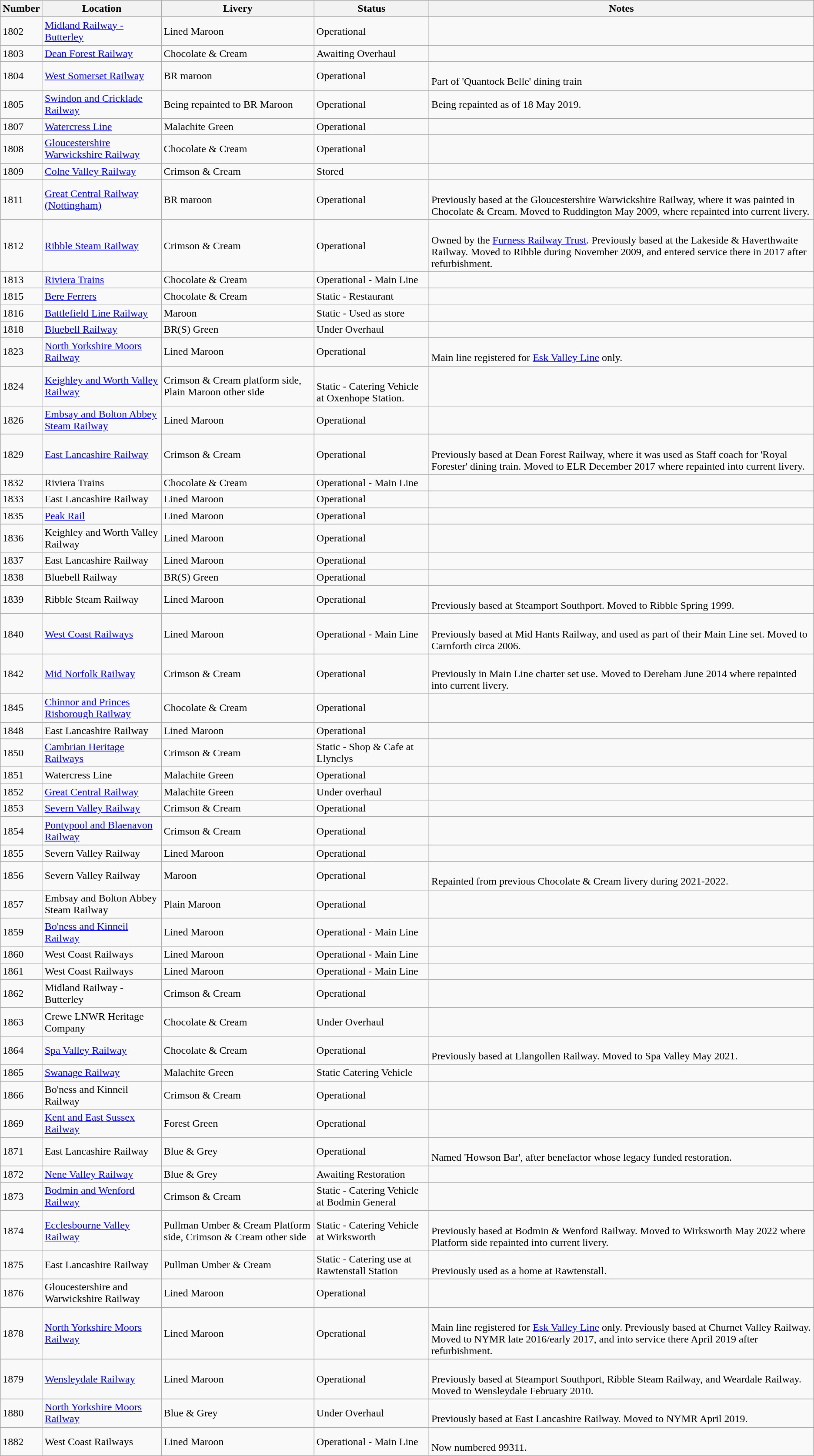<table class="wikitable sortable">
<tr>
<th>Number</th>
<th>Location</th>
<th>Livery</th>
<th>Status</th>
<th class="unsortable">Notes</th>
</tr>
<tr>
<td>1802</td>
<td><a href='#'>Midland Railway - Butterley</a></td>
<td>Lined Maroon</td>
<td>Operational</td>
<td></td>
</tr>
<tr>
<td>1803</td>
<td><a href='#'>Dean Forest Railway</a></td>
<td>Chocolate & Cream</td>
<td>Awaiting Overhaul</td>
<td></td>
</tr>
<tr>
<td>1804</td>
<td><a href='#'>West Somerset Railway</a></td>
<td>BR maroon</td>
<td>Operational</td>
<td><br>Part of 'Quantock Belle' dining train</td>
</tr>
<tr>
<td>1805</td>
<td><a href='#'>Swindon and Cricklade Railway</a></td>
<td>Being repainted to BR Maroon </td>
<td>Operational</td>
<td>Being repainted as of 18 May 2019. </td>
</tr>
<tr>
<td>1807</td>
<td><a href='#'>Watercress Line</a></td>
<td>Malachite Green</td>
<td>Operational</td>
<td></td>
</tr>
<tr>
<td>1808</td>
<td><a href='#'>Gloucestershire Warwickshire Railway</a></td>
<td>Chocolate & Cream</td>
<td>Operational</td>
<td><br></td>
</tr>
<tr>
<td>1809</td>
<td><a href='#'>Colne Valley Railway</a></td>
<td>Crimson & Cream</td>
<td>Stored</td>
<td></td>
</tr>
<tr>
<td>1811</td>
<td><a href='#'>Great Central Railway (Nottingham)</a></td>
<td>BR maroon</td>
<td>Operational</td>
<td><br>Previously based at the Gloucestershire Warwickshire Railway, where it was painted in Chocolate & Cream. Moved to Ruddington May 2009, where repainted into current livery.</td>
</tr>
<tr>
<td>1812</td>
<td><a href='#'>Ribble Steam Railway</a></td>
<td>Crimson & Cream</td>
<td>Operational</td>
<td><br>Owned by the <a href='#'>Furness Railway Trust</a>. Previously based at the Lakeside & Haverthwaite Railway. Moved to Ribble during November 2009, and entered service there in 2017 after refurbishment.</td>
</tr>
<tr>
<td>1813</td>
<td><a href='#'>Riviera Trains</a></td>
<td>Chocolate & Cream</td>
<td>Operational - Main Line</td>
<td></td>
</tr>
<tr>
<td>1815</td>
<td><a href='#'>Bere Ferrers</a></td>
<td>Chocolate & Cream</td>
<td>Static - Restaurant</td>
<td></td>
</tr>
<tr>
<td>1816</td>
<td><a href='#'>Battlefield Line Railway</a></td>
<td>Maroon</td>
<td>Static - Used as store</td>
<td></td>
</tr>
<tr>
<td>1818</td>
<td><a href='#'>Bluebell Railway</a></td>
<td>BR(S) Green</td>
<td>Under Overhaul</td>
<td></td>
</tr>
<tr>
<td>1823</td>
<td><a href='#'>North Yorkshire Moors Railway</a></td>
<td>Lined Maroon</td>
<td>Operational</td>
<td><br>Main line registered for <a href='#'>Esk Valley Line</a> only.</td>
</tr>
<tr>
<td>1824</td>
<td><a href='#'>Keighley and Worth Valley Railway</a></td>
<td>Crimson & Cream platform side, Plain Maroon other side</td>
<td><br>Static - Catering Vehicle at Oxenhope Station.</td>
</tr>
<tr>
<td>1826</td>
<td><a href='#'>Embsay and Bolton Abbey Steam Railway</a></td>
<td>Lined Maroon</td>
<td>Operational</td>
<td></td>
</tr>
<tr>
<td>1829</td>
<td><a href='#'>East Lancashire Railway</a></td>
<td>Crimson & Cream</td>
<td>Operational</td>
<td><br>Previously based at Dean Forest Railway, where it was used as Staff coach for 'Royal Forester' dining train. Moved to ELR December 2017 where repainted into current livery.</td>
</tr>
<tr>
<td>1832</td>
<td>Riviera Trains</td>
<td>Chocolate & Cream</td>
<td>Operational - Main Line</td>
<td></td>
</tr>
<tr>
<td>1833</td>
<td>East Lancashire Railway</td>
<td>Lined Maroon</td>
<td>Operational</td>
<td></td>
</tr>
<tr>
<td>1835</td>
<td><a href='#'>Peak Rail</a></td>
<td>Lined Maroon</td>
<td>Operational</td>
<td></td>
</tr>
<tr>
<td>1836</td>
<td>Keighley and Worth Valley Railway</td>
<td>Lined Maroon</td>
<td>Operational</td>
<td></td>
</tr>
<tr>
<td>1837</td>
<td>East Lancashire Railway</td>
<td>Lined Maroon</td>
<td>Operational</td>
<td></td>
</tr>
<tr>
<td>1838</td>
<td>Bluebell Railway</td>
<td>BR(S) Green</td>
<td>Operational</td>
<td></td>
</tr>
<tr>
<td>1839</td>
<td>Ribble Steam Railway</td>
<td>Lined Maroon</td>
<td>Operational</td>
<td><br>Previously based at Steamport Southport. Moved to Ribble Spring 1999.</td>
</tr>
<tr>
<td>1840</td>
<td><a href='#'>West Coast Railways</a></td>
<td>Lined Maroon</td>
<td>Operational - Main Line</td>
<td><br>Previously based at Mid Hants Railway, and used as part of their Main Line set. Moved to Carnforth circa 2006.</td>
</tr>
<tr>
<td>1842</td>
<td><a href='#'>Mid Norfolk Railway</a></td>
<td>Crimson & Cream</td>
<td>Operational</td>
<td><br>Previously in Main Line charter set use. Moved to Dereham June 2014 where repainted into current livery.</td>
</tr>
<tr>
<td>1845</td>
<td><a href='#'>Chinnor and Princes Risborough Railway</a></td>
<td>Chocolate & Cream</td>
<td>Operational</td>
<td></td>
</tr>
<tr>
<td>1848</td>
<td>East Lancashire Railway</td>
<td>Lined Maroon</td>
<td>Operational</td>
<td></td>
</tr>
<tr>
<td>1850</td>
<td><a href='#'>Cambrian Heritage Railways</a></td>
<td>Crimson & Cream</td>
<td>Static - Shop & Cafe at Llynclys</td>
<td></td>
</tr>
<tr>
<td>1851</td>
<td>Watercress Line</td>
<td>Malachite Green</td>
<td>Operational</td>
<td></td>
</tr>
<tr>
<td>1852</td>
<td><a href='#'>Great Central Railway</a></td>
<td>Malachite Green</td>
<td>Under overhaul</td>
<td></td>
</tr>
<tr>
<td>1853</td>
<td><a href='#'>Severn Valley Railway</a></td>
<td>Crimson & Cream</td>
<td>Operational</td>
<td></td>
</tr>
<tr>
<td>1854</td>
<td><a href='#'>Pontypool and Blaenavon Railway</a></td>
<td>Crimson & Cream</td>
<td>Operational</td>
<td></td>
</tr>
<tr>
<td>1855</td>
<td>Severn Valley Railway</td>
<td>Lined Maroon</td>
<td>Operational</td>
<td></td>
</tr>
<tr>
<td>1856</td>
<td>Severn Valley Railway</td>
<td>Maroon</td>
<td>Operational</td>
<td><br>Repainted from previous Chocolate & Cream livery during 2021-2022.</td>
</tr>
<tr>
<td>1857</td>
<td>Embsay and Bolton Abbey Steam Railway</td>
<td>Plain Maroon</td>
<td>Operational</td>
<td></td>
</tr>
<tr>
<td>1859</td>
<td><a href='#'>Bo'ness and Kinneil Railway</a></td>
<td>Lined Maroon</td>
<td>Operational - Main Line</td>
<td></td>
</tr>
<tr>
<td>1860</td>
<td>West Coast Railways</td>
<td>Lined Maroon</td>
<td>Operational - Main Line</td>
<td></td>
</tr>
<tr>
<td>1861</td>
<td>West Coast Railways</td>
<td>Lined Maroon</td>
<td>Operational - Main Line</td>
<td></td>
</tr>
<tr>
<td>1862</td>
<td>Midland Railway - Butterley</td>
<td>Crimson & Cream</td>
<td>Operational</td>
<td></td>
</tr>
<tr>
<td>1863</td>
<td>Crewe LNWR Heritage Company</td>
<td>Chocolate & Cream</td>
<td>Under Overhaul</td>
<td></td>
</tr>
<tr>
<td>1864</td>
<td><a href='#'>Spa Valley Railway</a></td>
<td>Chocolate & Cream</td>
<td>Operational</td>
<td><br>Previously based at Llangollen Railway. Moved to Spa Valley May 2021.</td>
</tr>
<tr>
<td>1865</td>
<td><a href='#'>Swanage Railway</a></td>
<td>Malachite Green</td>
<td>Static Catering Vehicle</td>
<td></td>
</tr>
<tr>
<td>1866</td>
<td>Bo'ness and Kinneil Railway</td>
<td>Crimson & Cream</td>
<td>Operational</td>
<td></td>
</tr>
<tr>
<td>1869</td>
<td><a href='#'>Kent and East Sussex Railway</a></td>
<td>Forest Green</td>
<td>Operational</td>
<td></td>
</tr>
<tr>
<td>1871</td>
<td>East Lancashire Railway</td>
<td>Blue & Grey</td>
<td>Operational</td>
<td><br>Named 'Howson Bar', after benefactor whose legacy funded restoration.</td>
</tr>
<tr>
<td>1872</td>
<td><a href='#'>Nene Valley Railway</a></td>
<td>Blue & Grey</td>
<td>Awaiting Restoration</td>
<td></td>
</tr>
<tr>
<td>1873</td>
<td><a href='#'>Bodmin and Wenford Railway</a></td>
<td>Crimson & Cream</td>
<td>Static - Catering Vehicle at Bodmin General</td>
<td></td>
</tr>
<tr>
<td>1874</td>
<td><a href='#'>Ecclesbourne Valley Railway</a></td>
<td>Pullman Umber & Cream Platform side, Crimson & Cream other side</td>
<td>Static - Catering Vehicle at Wirksworth</td>
<td><br>Previously based at Bodmin & Wenford Railway. Moved to Wirksworth May 2022 where Platform side repainted into current livery.</td>
</tr>
<tr>
<td>1875</td>
<td>East Lancashire Railway</td>
<td>Pullman Umber & Cream</td>
<td>Static - Catering use at Rawtenstall Station</td>
<td><br>Previously used as a home at Rawtenstall.</td>
</tr>
<tr>
<td>1876</td>
<td>Gloucestershire and Warwickshire Railway</td>
<td>Lined Maroon</td>
<td>Operational</td>
<td></td>
</tr>
<tr>
<td>1878</td>
<td><a href='#'>North Yorkshire Moors Railway</a></td>
<td>Lined Maroon</td>
<td>Operational</td>
<td><br>Main line registered for <a href='#'>Esk Valley Line</a> only. Previously based at Churnet Valley Railway. Moved to NYMR late 2016/early 2017, and into service there April 2019 after refurbishment.</td>
</tr>
<tr>
<td>1879</td>
<td><a href='#'>Wensleydale Railway</a></td>
<td>Lined Maroon</td>
<td>Operational</td>
<td><br>Previously based at Steamport Southport, Ribble Steam Railway, and Weardale Railway. Moved to Wensleydale February 2010.</td>
</tr>
<tr>
<td>1880</td>
<td><a href='#'>North Yorkshire Moors Railway</a></td>
<td>Blue & Grey</td>
<td>Under Overhaul</td>
<td><br>Previously based at East Lancashire Railway. Moved to NYMR April 2019.</td>
</tr>
<tr>
<td>1882</td>
<td>West Coast Railways</td>
<td>Lined Maroon</td>
<td>Operational - Main Line</td>
<td><br>Now numbered 99311.</td>
</tr>
</table>
